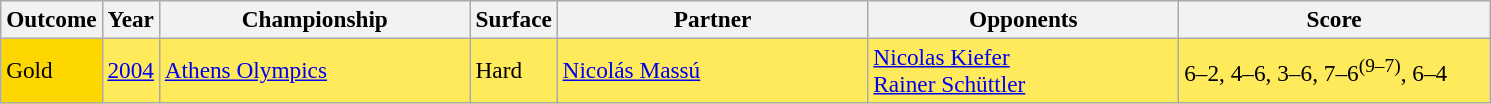<table class="sortable wikitable" style=font-size:97%>
<tr>
<th>Outcome</th>
<th>Year</th>
<th width=200>Championship</th>
<th>Surface</th>
<th width=200>Partner</th>
<th width=200>Opponents</th>
<th width=200>Score</th>
</tr>
<tr bgcolor=FFEA5C>
<td bgcolor=gold>Gold</td>
<td><a href='#'>2004</a></td>
<td><a href='#'>Athens Olympics</a></td>
<td>Hard</td>
<td> <a href='#'>Nicolás Massú</a></td>
<td> <a href='#'>Nicolas Kiefer</a><br> <a href='#'>Rainer Schüttler</a></td>
<td>6–2, 4–6, 3–6, 7–6<sup>(9–7)</sup>, 6–4</td>
</tr>
</table>
